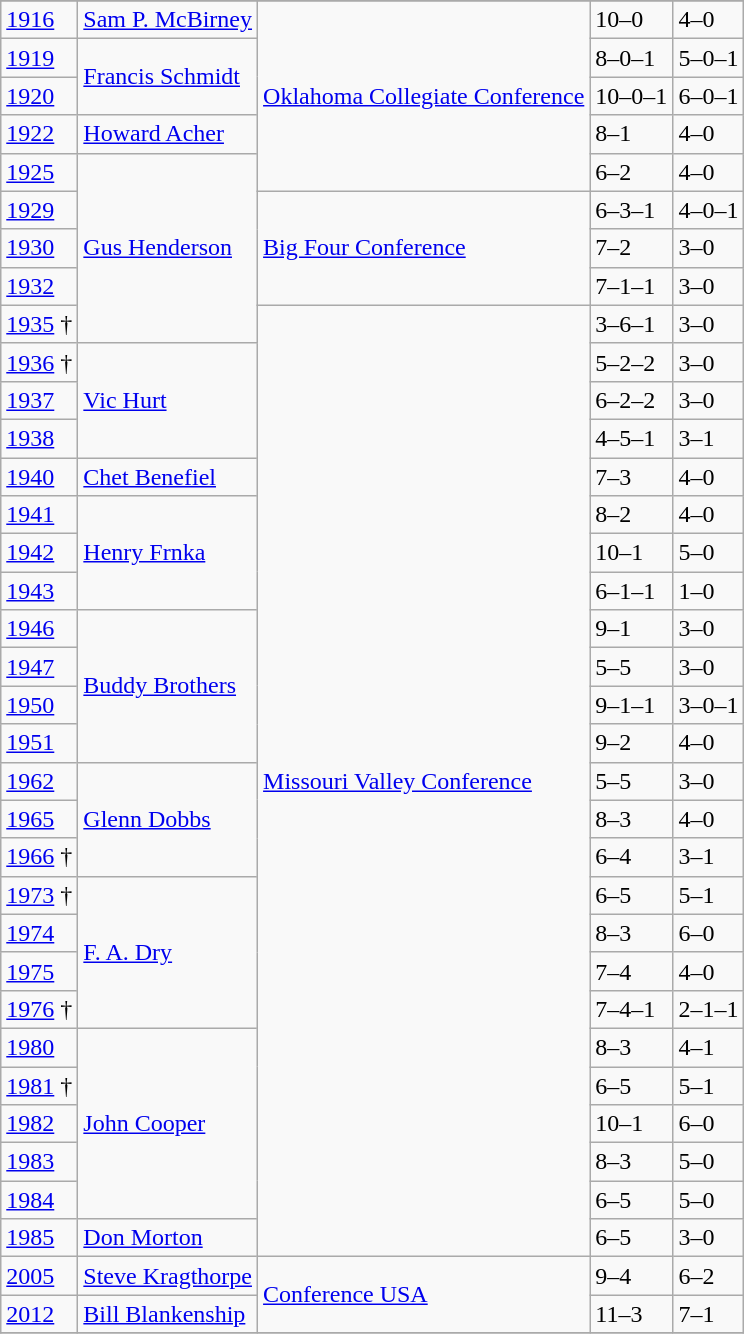<table class="wikitable">
<tr>
</tr>
<tr>
<td><a href='#'>1916</a></td>
<td><a href='#'>Sam P. McBirney</a></td>
<td rowspan="5"><a href='#'>Oklahoma Collegiate Conference</a></td>
<td>10–0</td>
<td>4–0</td>
</tr>
<tr>
<td><a href='#'>1919</a></td>
<td rowspan="2"><a href='#'>Francis Schmidt</a></td>
<td>8–0–1</td>
<td>5–0–1</td>
</tr>
<tr>
<td><a href='#'>1920</a></td>
<td>10–0–1</td>
<td>6–0–1</td>
</tr>
<tr>
<td><a href='#'>1922</a></td>
<td><a href='#'>Howard Acher</a></td>
<td>8–1</td>
<td>4–0</td>
</tr>
<tr>
<td><a href='#'>1925</a></td>
<td rowspan="5"><a href='#'>Gus Henderson</a></td>
<td>6–2</td>
<td>4–0</td>
</tr>
<tr>
<td><a href='#'>1929</a></td>
<td rowspan="3"><a href='#'>Big Four Conference</a></td>
<td>6–3–1</td>
<td>4–0–1</td>
</tr>
<tr>
<td><a href='#'>1930</a></td>
<td>7–2</td>
<td>3–0</td>
</tr>
<tr>
<td><a href='#'>1932</a></td>
<td>7–1–1</td>
<td>3–0</td>
</tr>
<tr>
<td><a href='#'>1935</a> †</td>
<td rowspan="25"><a href='#'>Missouri Valley Conference</a></td>
<td>3–6–1</td>
<td>3–0</td>
</tr>
<tr>
<td><a href='#'>1936</a> †</td>
<td rowspan="3"><a href='#'>Vic Hurt</a></td>
<td>5–2–2</td>
<td>3–0</td>
</tr>
<tr>
<td><a href='#'>1937</a></td>
<td>6–2–2</td>
<td>3–0</td>
</tr>
<tr>
<td><a href='#'>1938</a></td>
<td>4–5–1</td>
<td>3–1</td>
</tr>
<tr>
<td><a href='#'>1940</a></td>
<td><a href='#'>Chet Benefiel</a></td>
<td>7–3</td>
<td>4–0</td>
</tr>
<tr>
<td><a href='#'>1941</a></td>
<td rowspan="3"><a href='#'>Henry Frnka</a></td>
<td>8–2</td>
<td>4–0</td>
</tr>
<tr>
<td><a href='#'>1942</a></td>
<td>10–1</td>
<td>5–0</td>
</tr>
<tr>
<td><a href='#'>1943</a></td>
<td>6–1–1</td>
<td>1–0</td>
</tr>
<tr>
<td><a href='#'>1946</a></td>
<td rowspan="4"><a href='#'>Buddy Brothers</a></td>
<td>9–1</td>
<td>3–0</td>
</tr>
<tr>
<td><a href='#'>1947</a></td>
<td>5–5</td>
<td>3–0</td>
</tr>
<tr>
<td><a href='#'>1950</a></td>
<td>9–1–1</td>
<td>3–0–1</td>
</tr>
<tr>
<td><a href='#'>1951</a></td>
<td>9–2</td>
<td>4–0</td>
</tr>
<tr>
<td><a href='#'>1962</a></td>
<td rowspan="3"><a href='#'>Glenn Dobbs</a></td>
<td>5–5</td>
<td>3–0</td>
</tr>
<tr>
<td><a href='#'>1965</a></td>
<td>8–3</td>
<td>4–0</td>
</tr>
<tr>
<td><a href='#'>1966</a> †</td>
<td>6–4</td>
<td>3–1</td>
</tr>
<tr>
<td><a href='#'>1973</a> †</td>
<td rowspan="4"><a href='#'>F. A. Dry</a></td>
<td>6–5</td>
<td>5–1</td>
</tr>
<tr>
<td><a href='#'>1974</a></td>
<td>8–3</td>
<td>6–0</td>
</tr>
<tr>
<td><a href='#'>1975</a></td>
<td>7–4</td>
<td>4–0</td>
</tr>
<tr>
<td><a href='#'>1976</a> †</td>
<td>7–4–1</td>
<td>2–1–1</td>
</tr>
<tr>
<td><a href='#'>1980</a></td>
<td rowspan="5"><a href='#'>John Cooper</a></td>
<td>8–3</td>
<td>4–1</td>
</tr>
<tr>
<td><a href='#'>1981</a> †</td>
<td>6–5</td>
<td>5–1</td>
</tr>
<tr>
<td><a href='#'>1982</a></td>
<td>10–1</td>
<td>6–0</td>
</tr>
<tr>
<td><a href='#'>1983</a></td>
<td>8–3</td>
<td>5–0</td>
</tr>
<tr>
<td><a href='#'>1984</a></td>
<td>6–5</td>
<td>5–0</td>
</tr>
<tr>
<td><a href='#'>1985</a></td>
<td><a href='#'>Don Morton</a></td>
<td>6–5</td>
<td>3–0</td>
</tr>
<tr>
<td><a href='#'>2005</a></td>
<td><a href='#'>Steve Kragthorpe</a></td>
<td rowspan="2"><a href='#'>Conference USA</a></td>
<td>9–4</td>
<td>6–2</td>
</tr>
<tr>
<td><a href='#'>2012</a></td>
<td><a href='#'>Bill Blankenship</a></td>
<td>11–3</td>
<td>7–1</td>
</tr>
<tr>
</tr>
</table>
